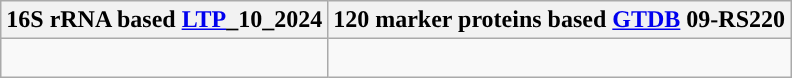<table class="wikitable">
<tr>
<th colspan=1>16S rRNA based <a href='#'>LTP</a>_10_2024</th>
<th colspan=1>120 marker proteins based <a href='#'>GTDB</a> 09-RS220</th>
</tr>
<tr>
<td style="vertical-align:top"><br></td>
<td><br></td>
</tr>
</table>
